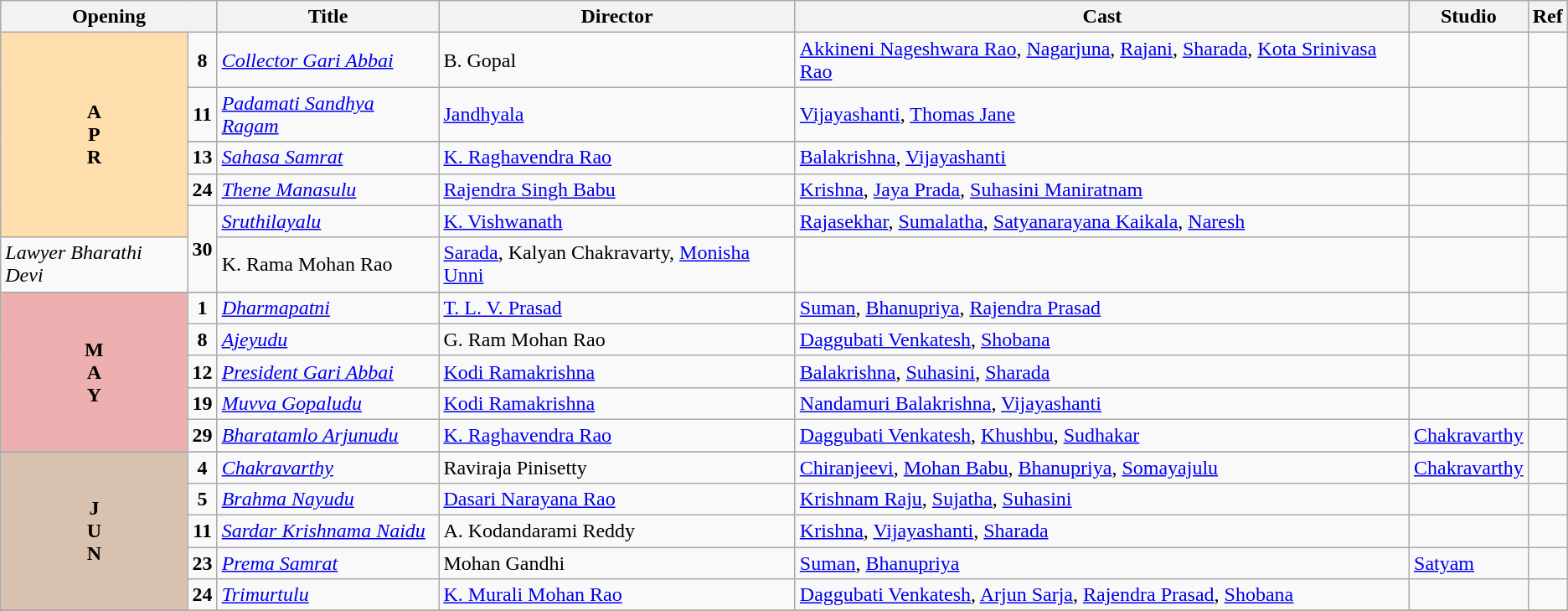<table class="wikitable">
<tr>
<th colspan="2">Opening</th>
<th>Title</th>
<th>Director</th>
<th>Cast</th>
<th>Studio</th>
<th>Ref</th>
</tr>
<tr April!>
<td rowspan="6" valign="center" align="center" style="background:#FFDEAD;"><strong>A<br>P<br>R</strong></td>
<td rowspan="1" align="center"><strong>8</strong></td>
<td><em><a href='#'>Collector Gari Abbai</a></em></td>
<td>B. Gopal</td>
<td><a href='#'>Akkineni Nageshwara Rao</a>, <a href='#'>Nagarjuna</a>, <a href='#'>Rajani</a>, <a href='#'>Sharada</a>, <a href='#'>Kota Srinivasa Rao</a></td>
<td></td>
<td></td>
</tr>
<tr>
<td rowspan="1" align="center"><strong>11</strong></td>
<td><em><a href='#'>Padamati Sandhya Ragam</a></em></td>
<td><a href='#'>Jandhyala</a></td>
<td><a href='#'>Vijayashanti</a>, <a href='#'>Thomas Jane</a></td>
<td></td>
<td></td>
</tr>
<tr>
</tr>
<tr>
<td rowspan="1" align="center"><strong>13</strong></td>
<td><em><a href='#'>Sahasa Samrat</a></em></td>
<td><a href='#'>K. Raghavendra Rao</a></td>
<td><a href='#'>Balakrishna</a>, <a href='#'>Vijayashanti</a></td>
<td></td>
<td></td>
</tr>
<tr>
<td rowspan="1" align="center"><strong>24</strong></td>
<td><em><a href='#'>Thene Manasulu</a></em></td>
<td><a href='#'>Rajendra Singh Babu</a></td>
<td><a href='#'>Krishna</a>, <a href='#'>Jaya Prada</a>, <a href='#'>Suhasini Maniratnam</a></td>
<td></td>
<td></td>
</tr>
<tr>
<td rowspan="2" align="center"><strong>30</strong></td>
<td><em><a href='#'>Sruthilayalu</a></em></td>
<td><a href='#'>K. Vishwanath</a></td>
<td><a href='#'>Rajasekhar</a>, <a href='#'>Sumalatha</a>, <a href='#'>Satyanarayana Kaikala</a>, <a href='#'>Naresh</a></td>
<td></td>
<td></td>
</tr>
<tr>
<td><em>Lawyer Bharathi Devi</em></td>
<td>K. Rama Mohan Rao</td>
<td><a href='#'>Sarada</a>, Kalyan Chakravarty, <a href='#'>Monisha Unni</a></td>
<td></td>
<td></td>
</tr>
<tr>
</tr>
<tr May!>
<td rowspan="5" valign="center" align="center" style="background:#edafaf;"><strong>M<br>A<br>Y</strong></td>
<td rowspan="1" align="center"><strong>1</strong></td>
<td><em><a href='#'>Dharmapatni</a></em></td>
<td><a href='#'>T. L. V. Prasad</a></td>
<td><a href='#'>Suman</a>, <a href='#'>Bhanupriya</a>, <a href='#'>Rajendra Prasad</a></td>
<td></td>
<td></td>
</tr>
<tr>
<td rowspan="1" align="center"><strong>8</strong></td>
<td><em><a href='#'>Ajeyudu</a></em></td>
<td>G. Ram Mohan Rao</td>
<td><a href='#'>Daggubati Venkatesh</a>, <a href='#'>Shobana</a></td>
<td></td>
<td></td>
</tr>
<tr>
<td rowspan="1" align="center"><strong>12</strong></td>
<td><em><a href='#'>President Gari Abbai</a></em></td>
<td><a href='#'>Kodi Ramakrishna</a></td>
<td><a href='#'>Balakrishna</a>, <a href='#'>Suhasini</a>, <a href='#'>Sharada</a></td>
<td></td>
<td></td>
</tr>
<tr>
<td rowspan="1" align="center"><strong>19</strong></td>
<td><em><a href='#'>Muvva Gopaludu</a></em></td>
<td><a href='#'>Kodi Ramakrishna</a></td>
<td><a href='#'>Nandamuri Balakrishna</a>, <a href='#'>Vijayashanti</a></td>
<td></td>
<td></td>
</tr>
<tr>
<td rowspan="1" align="center"><strong>29</strong></td>
<td><em><a href='#'>Bharatamlo Arjunudu</a></em></td>
<td><a href='#'>K. Raghavendra Rao</a></td>
<td><a href='#'>Daggubati Venkatesh</a>, <a href='#'>Khushbu</a>, <a href='#'>Sudhakar</a></td>
<td><a href='#'>Chakravarthy</a></td>
<td></td>
</tr>
<tr>
</tr>
<tr June!>
<td rowspan="5" valign="center" align="center" style="background:#d9c1b0;"><strong>J<br>U<br>N</strong></td>
<td rowspan="1" align="center"><strong>4</strong></td>
<td><em><a href='#'>Chakravarthy</a></em></td>
<td>Raviraja Pinisetty</td>
<td><a href='#'>Chiranjeevi</a>, <a href='#'>Mohan Babu</a>, <a href='#'>Bhanupriya</a>, <a href='#'>Somayajulu</a></td>
<td><a href='#'>Chakravarthy</a></td>
<td></td>
</tr>
<tr>
<td rowspan="1" align="center"><strong>5</strong></td>
<td><em><a href='#'>Brahma Nayudu</a></em></td>
<td><a href='#'>Dasari Narayana Rao</a></td>
<td><a href='#'>Krishnam Raju</a>, <a href='#'>Sujatha</a>, <a href='#'>Suhasini</a></td>
<td></td>
<td></td>
</tr>
<tr>
<td rowspan="1" align="center"><strong>11</strong></td>
<td><em><a href='#'>Sardar Krishnama Naidu</a></em></td>
<td>A. Kodandarami Reddy</td>
<td><a href='#'>Krishna</a>, <a href='#'>Vijayashanti</a>, <a href='#'>Sharada</a></td>
<td></td>
<td></td>
</tr>
<tr>
<td rowspan="1" align="center"><strong>23</strong></td>
<td><em><a href='#'>Prema Samrat</a></em></td>
<td>Mohan Gandhi</td>
<td><a href='#'>Suman</a>, <a href='#'>Bhanupriya</a></td>
<td><a href='#'>Satyam</a></td>
<td></td>
</tr>
<tr>
<td rowspan="1" align="center"><strong>24</strong></td>
<td><em><a href='#'>Trimurtulu</a></em></td>
<td><a href='#'>K. Murali Mohan Rao</a></td>
<td><a href='#'>Daggubati Venkatesh</a>, <a href='#'>Arjun Sarja</a>, <a href='#'>Rajendra Prasad</a>, <a href='#'>Shobana</a></td>
<td></td>
<td></td>
</tr>
<tr>
</tr>
</table>
